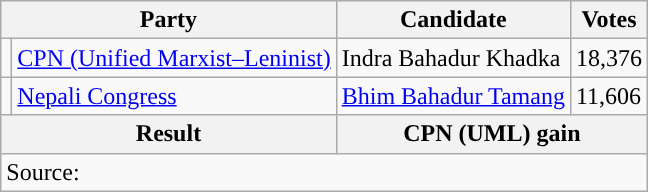<table class="wikitable">
<tr>
<th colspan="2">Party</th>
<th>Candidate</th>
<th>Votes</th>
</tr>
<tr>
<td style="background-color:"></td>
<td><a href='#'>CPN (Unified Marxist–Leninist)</a></td>
<td>Indra Bahadur Khadka</td>
<td>18,376</td>
</tr>
<tr>
<td style="background-color:"></td>
<td><a href='#'>Nepali Congress</a></td>
<td><a href='#'>Bhim Bahadur Tamang</a></td>
<td>11,606</td>
</tr>
<tr>
<th colspan="2">Result</th>
<th colspan="2">CPN (UML) gain</th>
</tr>
<tr>
<td colspan="4">Source: </td>
</tr>
</table>
